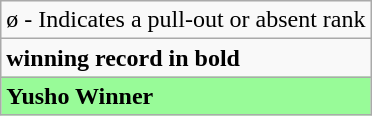<table class="wikitable">
<tr>
<td>ø - Indicates a pull-out or absent rank</td>
</tr>
<tr>
<td><strong>winning record in bold</strong></td>
</tr>
<tr>
<td style="background: PaleGreen;"><strong>Yusho Winner</strong></td>
</tr>
</table>
